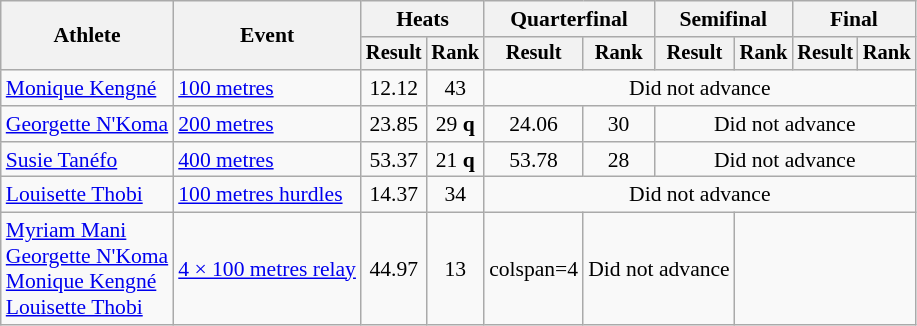<table class="wikitable" style="font-size:90%">
<tr>
<th rowspan="2">Athlete</th>
<th rowspan="2">Event</th>
<th colspan="2">Heats</th>
<th colspan="2">Quarterfinal</th>
<th colspan="2">Semifinal</th>
<th colspan="2">Final</th>
</tr>
<tr style="font-size:95%">
<th>Result</th>
<th>Rank</th>
<th>Result</th>
<th>Rank</th>
<th>Result</th>
<th>Rank</th>
<th>Result</th>
<th>Rank</th>
</tr>
<tr align=center>
<td align=left><a href='#'>Monique Kengné</a></td>
<td align=left><a href='#'>100 metres</a></td>
<td>12.12</td>
<td>43</td>
<td colspan=6>Did not advance</td>
</tr>
<tr align=center>
<td align=left><a href='#'>Georgette N'Koma</a></td>
<td align=left><a href='#'>200 metres</a></td>
<td>23.85</td>
<td>29 <strong>q</strong></td>
<td>24.06</td>
<td>30</td>
<td colspan=4>Did not advance</td>
</tr>
<tr align=center>
<td align=left><a href='#'>Susie Tanéfo</a></td>
<td align=left><a href='#'>400 metres</a></td>
<td>53.37</td>
<td>21 <strong>q</strong></td>
<td>53.78</td>
<td>28</td>
<td colspan=4>Did not advance</td>
</tr>
<tr align=center>
<td align=left><a href='#'>Louisette Thobi</a></td>
<td align=left><a href='#'>100 metres hurdles</a></td>
<td>14.37</td>
<td>34</td>
<td colspan=6>Did not advance</td>
</tr>
<tr align=center>
<td align=left><a href='#'>Myriam Mani</a><br><a href='#'>Georgette N'Koma</a><br><a href='#'>Monique Kengné</a><br><a href='#'>Louisette Thobi</a></td>
<td align=left><a href='#'>4 × 100 metres relay</a></td>
<td>44.97</td>
<td>13</td>
<td>colspan=4</td>
<td colspan=2>Did not advance</td>
</tr>
</table>
